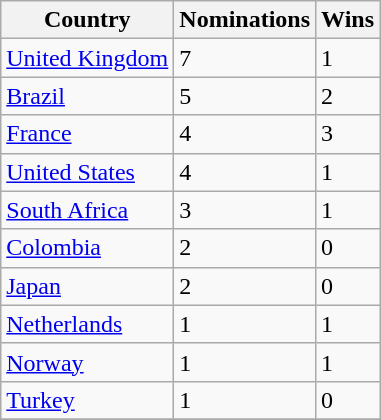<table class="wikitable">
<tr>
<th>Country</th>
<th>Nominations</th>
<th>Wins</th>
</tr>
<tr>
<td><a href='#'>United Kingdom</a></td>
<td>7</td>
<td>1</td>
</tr>
<tr>
<td><a href='#'>Brazil</a></td>
<td>5</td>
<td>2</td>
</tr>
<tr>
<td><a href='#'>France</a></td>
<td>4</td>
<td>3</td>
</tr>
<tr>
<td><a href='#'>United States</a></td>
<td>4</td>
<td>1</td>
</tr>
<tr>
<td><a href='#'>South Africa</a></td>
<td>3</td>
<td>1</td>
</tr>
<tr>
<td><a href='#'>Colombia</a></td>
<td>2</td>
<td>0</td>
</tr>
<tr>
<td><a href='#'>Japan</a></td>
<td>2</td>
<td>0</td>
</tr>
<tr>
<td><a href='#'>Netherlands</a></td>
<td>1</td>
<td>1</td>
</tr>
<tr>
<td><a href='#'>Norway</a></td>
<td>1</td>
<td>1</td>
</tr>
<tr>
<td><a href='#'>Turkey</a></td>
<td>1</td>
<td>0</td>
</tr>
<tr>
</tr>
</table>
